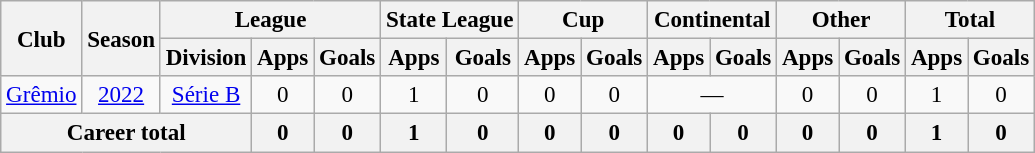<table class="wikitable" style="text-align: center; font-size:96%">
<tr>
<th rowspan="2">Club</th>
<th rowspan="2">Season</th>
<th colspan="3">League</th>
<th colspan="2">State League</th>
<th colspan="2">Cup</th>
<th colspan="2">Continental</th>
<th colspan="2">Other</th>
<th colspan="2">Total</th>
</tr>
<tr>
<th>Division</th>
<th>Apps</th>
<th>Goals</th>
<th>Apps</th>
<th>Goals</th>
<th>Apps</th>
<th>Goals</th>
<th>Apps</th>
<th>Goals</th>
<th>Apps</th>
<th>Goals</th>
<th>Apps</th>
<th>Goals</th>
</tr>
<tr>
<td><a href='#'>Grêmio</a></td>
<td><a href='#'>2022</a></td>
<td><a href='#'>Série B</a></td>
<td>0</td>
<td>0</td>
<td>1</td>
<td>0</td>
<td>0</td>
<td>0</td>
<td colspan="2">—</td>
<td>0</td>
<td>0</td>
<td>1</td>
<td>0</td>
</tr>
<tr>
<th colspan="3"><strong>Career total</strong></th>
<th>0</th>
<th>0</th>
<th>1</th>
<th>0</th>
<th>0</th>
<th>0</th>
<th>0</th>
<th>0</th>
<th>0</th>
<th>0</th>
<th>1</th>
<th>0</th>
</tr>
</table>
